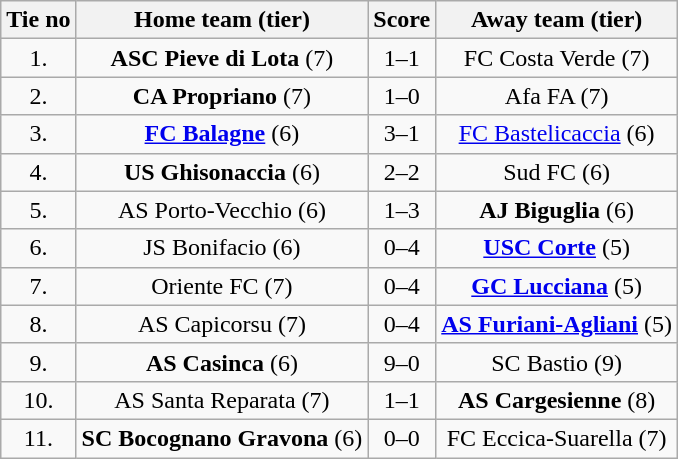<table class="wikitable" style="text-align: center">
<tr>
<th>Tie no</th>
<th>Home team (tier)</th>
<th>Score</th>
<th>Away team (tier)</th>
</tr>
<tr>
<td>1.</td>
<td><strong>ASC Pieve di Lota</strong> (7)</td>
<td>1–1 </td>
<td>FC Costa Verde (7)</td>
</tr>
<tr>
<td>2.</td>
<td><strong>CA Propriano</strong> (7)</td>
<td>1–0</td>
<td>Afa FA (7)</td>
</tr>
<tr>
<td>3.</td>
<td><strong><a href='#'>FC Balagne</a></strong> (6)</td>
<td>3–1</td>
<td><a href='#'>FC Bastelicaccia</a> (6)</td>
</tr>
<tr>
<td>4.</td>
<td><strong>US Ghisonaccia</strong> (6)</td>
<td>2–2 </td>
<td>Sud FC (6)</td>
</tr>
<tr>
<td>5.</td>
<td>AS Porto-Vecchio (6)</td>
<td>1–3</td>
<td><strong>AJ Biguglia</strong> (6)</td>
</tr>
<tr>
<td>6.</td>
<td>JS Bonifacio (6)</td>
<td>0–4</td>
<td><strong><a href='#'>USC Corte</a></strong> (5)</td>
</tr>
<tr>
<td>7.</td>
<td>Oriente FC (7)</td>
<td>0–4</td>
<td><strong><a href='#'>GC Lucciana</a></strong> (5)</td>
</tr>
<tr>
<td>8.</td>
<td>AS Capicorsu (7)</td>
<td>0–4</td>
<td><strong><a href='#'>AS Furiani-Agliani</a></strong> (5)</td>
</tr>
<tr>
<td>9.</td>
<td><strong>AS Casinca</strong> (6)</td>
<td>9–0</td>
<td>SC Bastio (9)</td>
</tr>
<tr>
<td>10.</td>
<td>AS Santa Reparata (7)</td>
<td>1–1 </td>
<td><strong>AS Cargesienne</strong> (8)</td>
</tr>
<tr>
<td>11.</td>
<td><strong>SC Bocognano Gravona</strong> (6)</td>
<td>0–0 </td>
<td>FC Eccica-Suarella (7)</td>
</tr>
</table>
